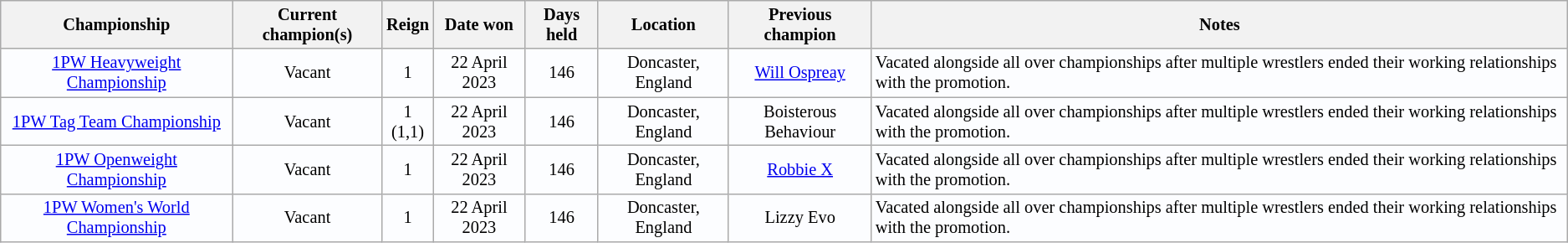<table class="wikitable" style="text-align:center; background:#fcfdff; font-size:85%;">
<tr>
<th>Championship</th>
<th>Current champion(s)</th>
<th>Reign</th>
<th>Date won</th>
<th>Days held</th>
<th>Location</th>
<th>Previous champion</th>
<th>Notes</th>
</tr>
<tr>
<td><a href='#'>1PW Heavyweight Championship</a></td>
<td>Vacant</td>
<td>1</td>
<td>22 April 2023</td>
<td>146</td>
<td>Doncaster, England</td>
<td><a href='#'>Will Ospreay</a></td>
<td align=left>Vacated alongside all over championships after multiple wrestlers ended their working relationships with the promotion.</td>
</tr>
<tr>
<td><a href='#'>1PW Tag Team Championship</a></td>
<td>Vacant</td>
<td>1<br>(1,1)</td>
<td>22 April 2023</td>
<td>146</td>
<td>Doncaster, England</td>
<td>Boisterous Behaviour<br></td>
<td align=left>Vacated alongside all over championships after multiple wrestlers ended their working relationships with the promotion.</td>
</tr>
<tr>
<td><a href='#'>1PW Openweight Championship</a></td>
<td>Vacant</td>
<td>1</td>
<td>22 April 2023</td>
<td>146</td>
<td>Doncaster, England</td>
<td><a href='#'>Robbie X</a></td>
<td align=left>Vacated alongside all over championships after multiple wrestlers ended their working relationships with the promotion.</td>
</tr>
<tr>
<td><a href='#'>1PW Women's World Championship</a></td>
<td>Vacant</td>
<td>1</td>
<td>22 April 2023</td>
<td>146</td>
<td>Doncaster, England</td>
<td>Lizzy Evo</td>
<td align=left>Vacated alongside all over championships after multiple wrestlers ended their working relationships with the promotion.</td>
</tr>
</table>
